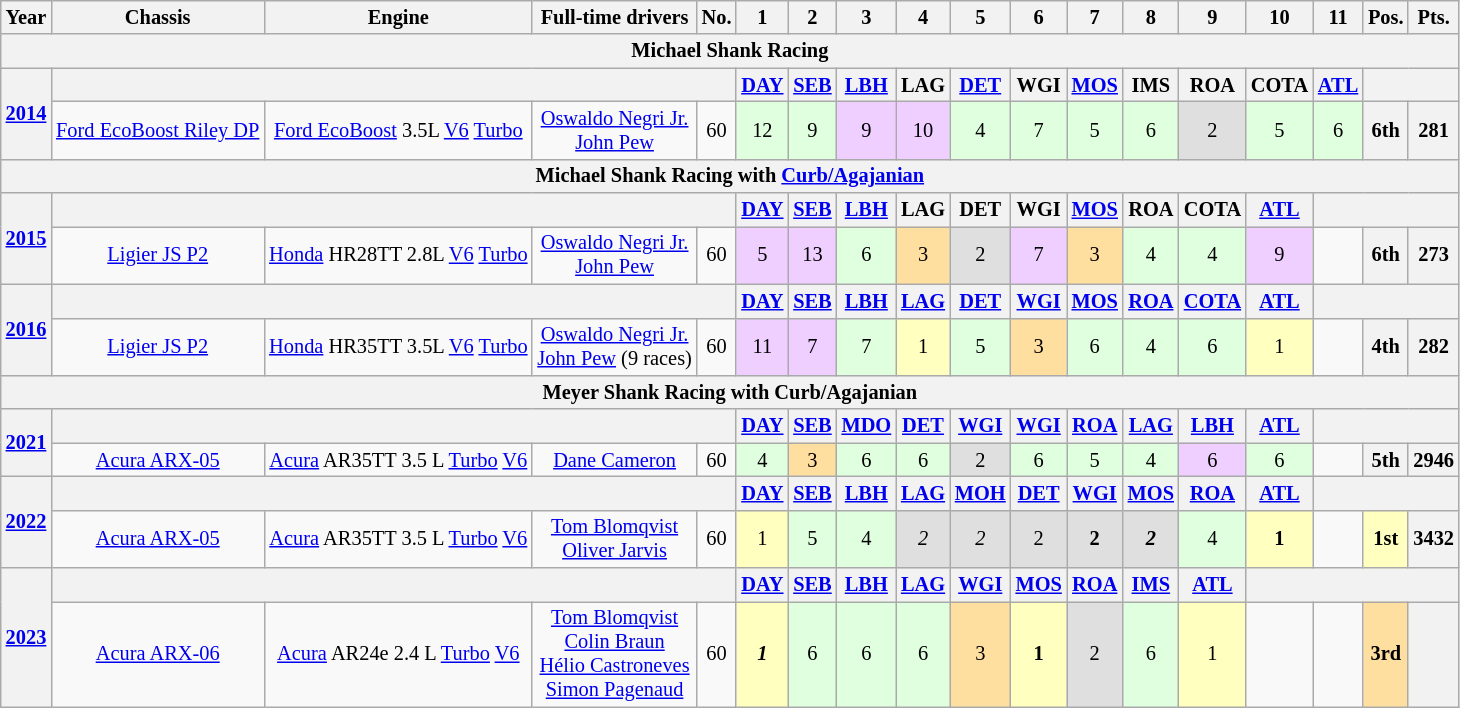<table class="wikitable" style="text-align:center; font-size:85%">
<tr>
<th>Year</th>
<th>Chassis</th>
<th>Engine</th>
<th>Full-time drivers</th>
<th>No.</th>
<th>1</th>
<th>2</th>
<th>3</th>
<th>4</th>
<th>5</th>
<th>6</th>
<th>7</th>
<th>8</th>
<th>9</th>
<th>10</th>
<th>11</th>
<th>Pos.</th>
<th>Pts.</th>
</tr>
<tr>
<th colspan=18>Michael Shank Racing</th>
</tr>
<tr>
<th rowspan=2><a href='#'>2014</a></th>
<th colspan=4> </th>
<th><a href='#'>DAY</a></th>
<th><a href='#'>SEB</a></th>
<th><a href='#'>LBH</a></th>
<th>LAG</th>
<th><a href='#'>DET</a></th>
<th>WGI</th>
<th><a href='#'>MOS</a></th>
<th>IMS</th>
<th>ROA</th>
<th>COTA</th>
<th><a href='#'>ATL</a></th>
<th colspan=99> </th>
</tr>
<tr>
<td><a href='#'>Ford EcoBoost Riley DP</a></td>
<td><a href='#'>Ford EcoBoost</a> 3.5L <a href='#'>V6</a> <a href='#'>Turbo</a></td>
<td> <a href='#'>Oswaldo Negri Jr.</a><br> <a href='#'>John Pew</a></td>
<td>60</td>
<td style="background:#DFFFDF;">12</td>
<td style="background:#DFFFDF;">9</td>
<td style="background:#efcfff;">9</td>
<td style="background:#efcfff;">10</td>
<td style="background:#DFFFDF;">4</td>
<td style="background:#DFFFDF;">7</td>
<td style="background:#DFFFDF;">5</td>
<td style="background:#DFFFDF;">6</td>
<td style="background:#DFDFDF;">2</td>
<td style="background:#DFFFDF;">5</td>
<td style="background:#DFFFDF;">6</td>
<th>6th</th>
<th>281</th>
</tr>
<tr>
<th colspan=18>Michael Shank Racing with <a href='#'>Curb/Agajanian</a></th>
</tr>
<tr>
<th rowspan=2><a href='#'>2015</a></th>
<th colspan=4> </th>
<th><a href='#'>DAY</a></th>
<th><a href='#'>SEB</a></th>
<th><a href='#'>LBH</a></th>
<th>LAG</th>
<th>DET</th>
<th>WGI</th>
<th><a href='#'>MOS</a></th>
<th>ROA</th>
<th>COTA</th>
<th><a href='#'>ATL</a></th>
<th colspan=99> </th>
</tr>
<tr>
<td><a href='#'>Ligier JS P2</a></td>
<td><a href='#'>Honda</a> HR28TT 2.8L <a href='#'>V6</a> <a href='#'>Turbo</a></td>
<td> <a href='#'>Oswaldo Negri Jr.</a><br> <a href='#'>John Pew</a></td>
<td>60</td>
<td style="background:#efcfff;">5</td>
<td style="background:#efcfff;">13</td>
<td style="background:#dfffdf;">6</td>
<td style="background:#ffdf9f;">3</td>
<td style="background:#dfdfdf;">2</td>
<td style="background:#efcfff;">7</td>
<td style="background:#ffdf9f;">3</td>
<td style="background:#dfffdf;">4</td>
<td style="background:#dfffdf;">4</td>
<td style="background:#efcfff;">9</td>
<td></td>
<th>6th</th>
<th>273</th>
</tr>
<tr>
<th rowspan=2><a href='#'>2016</a></th>
<th colspan=4> </th>
<th><a href='#'>DAY</a></th>
<th><a href='#'>SEB</a></th>
<th><a href='#'>LBH</a></th>
<th><a href='#'>LAG</a></th>
<th><a href='#'>DET</a></th>
<th><a href='#'>WGI</a></th>
<th><a href='#'>MOS</a></th>
<th><a href='#'>ROA</a></th>
<th><a href='#'>COTA</a></th>
<th><a href='#'>ATL</a></th>
<th colspan=99> </th>
</tr>
<tr>
<td><a href='#'>Ligier JS P2</a></td>
<td><a href='#'>Honda</a> HR35TT 3.5L <a href='#'>V6</a> <a href='#'>Turbo</a></td>
<td> <a href='#'>Oswaldo Negri Jr.</a><br> <a href='#'>John Pew</a> (9 races)</td>
<td>60</td>
<td style="background:#efcfff;">11</td>
<td style="background:#efcfff;">7</td>
<td style="background:#dfffdf;">7</td>
<td style="background:#ffffbf;">1</td>
<td style="background:#dfffdf;">5</td>
<td style="background:#ffdf9f;">3</td>
<td style="background:#dfffdf;">6</td>
<td style="background:#dfffdf;">4</td>
<td style="background:#dfffdf;">6</td>
<td style="background:#ffffbf;">1</td>
<td></td>
<th>4th</th>
<th>282</th>
</tr>
<tr>
<th colspan=18>Meyer Shank Racing with Curb/Agajanian</th>
</tr>
<tr>
<th rowspan=2><a href='#'>2021</a></th>
<th colspan=4> </th>
<th><a href='#'>DAY</a></th>
<th><a href='#'>SEB</a></th>
<th><a href='#'>MDO</a></th>
<th><a href='#'>DET</a></th>
<th><a href='#'>WGI</a></th>
<th><a href='#'>WGI</a></th>
<th><a href='#'>ROA</a></th>
<th><a href='#'>LAG</a></th>
<th><a href='#'>LBH</a></th>
<th><a href='#'>ATL</a></th>
<th colspan=99> </th>
</tr>
<tr>
<td><a href='#'>Acura ARX-05</a></td>
<td><a href='#'>Acura</a> AR35TT 3.5 L <a href='#'>Turbo</a> <a href='#'>V6</a></td>
<td> <a href='#'>Dane Cameron</a></td>
<td>60</td>
<td style="background:#dfffdf;" align="center">4</td>
<td style="background:#ffdf9f;" align="center">3</td>
<td style="background:#dfffdf;" align="center">6</td>
<td style="background:#dfffdf;" align="center">6</td>
<td style="background:#dfdfdf;" align="center">2</td>
<td style="background:#dfffdf;" align="center">6</td>
<td style="background:#dfffdf;" align="center">5</td>
<td style="background:#dfffdf;" align="center">4</td>
<td style="background:#efcfff;" align="center">6</td>
<td style="background:#dfffdf;" align="center">6</td>
<td></td>
<th>5th</th>
<th>2946</th>
</tr>
<tr>
<th rowspan=2><a href='#'>2022</a></th>
<th colspan=4> </th>
<th><a href='#'>DAY</a></th>
<th><a href='#'>SEB</a></th>
<th><a href='#'>LBH</a></th>
<th><a href='#'>LAG</a></th>
<th><a href='#'>MOH</a></th>
<th><a href='#'>DET</a></th>
<th><a href='#'>WGI</a></th>
<th><a href='#'>MOS</a></th>
<th><a href='#'>ROA</a></th>
<th><a href='#'>ATL</a></th>
<th colspan=99> </th>
</tr>
<tr>
<td><a href='#'>Acura ARX-05</a></td>
<td><a href='#'>Acura</a> AR35TT 3.5 L <a href='#'>Turbo</a> <a href='#'>V6</a></td>
<td> <a href='#'>Tom Blomqvist</a><br> <a href='#'>Oliver Jarvis</a></td>
<td>60</td>
<td style="background:#ffffbf;">1</td>
<td style="background:#dfffdf;" align="center">5</td>
<td style="background:#dfffdf;" align="center">4</td>
<td style="background:#dfdfdf;" align="center"><em>2</em></td>
<td style="background:#dfdfdf;" align="center"><em>2</em></td>
<td style="background:#dfdfdf;" align="center">2</td>
<td style="background:#dfdfdf;" align="center"><strong>2</strong></td>
<td style="background:#dfdfdf;" align="center"><strong><em>2</em></strong></td>
<td style="background:#dfffdf;" align="center">4</td>
<td style="background:#ffffbf;" align="center"><strong>1</strong></td>
<td></td>
<th style="background:#ffffbf;">1st</th>
<th>3432</th>
</tr>
<tr>
<th rowspan=2><a href='#'>2023</a></th>
<th colspan=4> </th>
<th><a href='#'>DAY</a></th>
<th><a href='#'>SEB</a></th>
<th><a href='#'>LBH</a></th>
<th><a href='#'>LAG</a></th>
<th><a href='#'>WGI</a></th>
<th><a href='#'>MOS</a></th>
<th><a href='#'>ROA</a></th>
<th><a href='#'>IMS</a></th>
<th><a href='#'>ATL</a></th>
<th colspan=99> </th>
</tr>
<tr>
<td><a href='#'>Acura ARX-06</a></td>
<td><a href='#'>Acura</a> AR24e 2.4 L <a href='#'>Turbo</a> <a href='#'>V6</a></td>
<td> <a href='#'>Tom Blomqvist</a><br> <a href='#'>Colin Braun</a><br> <a href='#'>Hélio Castroneves</a><br> <a href='#'>Simon Pagenaud</a></td>
<td>60</td>
<td style="background:#ffffbf;"><strong><em>1</em></strong></td>
<td style="background:#dfffdf;" align="center">6</td>
<td style="background:#dfffdf;" align="center">6</td>
<td style="background:#dfffdf;" align="center">6</td>
<td style="background:#ffdf9f;" align="center">3</td>
<td style="background:#ffffbf;" align="center"><strong>1</strong></td>
<td style="background:#dfdfdf;" align="center">2</td>
<td style="background:#dfffdf;" align="center">6</td>
<td style="background:#ffffbf;" align="center">1</td>
<td></td>
<td></td>
<th style="background:#ffdf9f;">3rd</th>
<th></th>
</tr>
</table>
